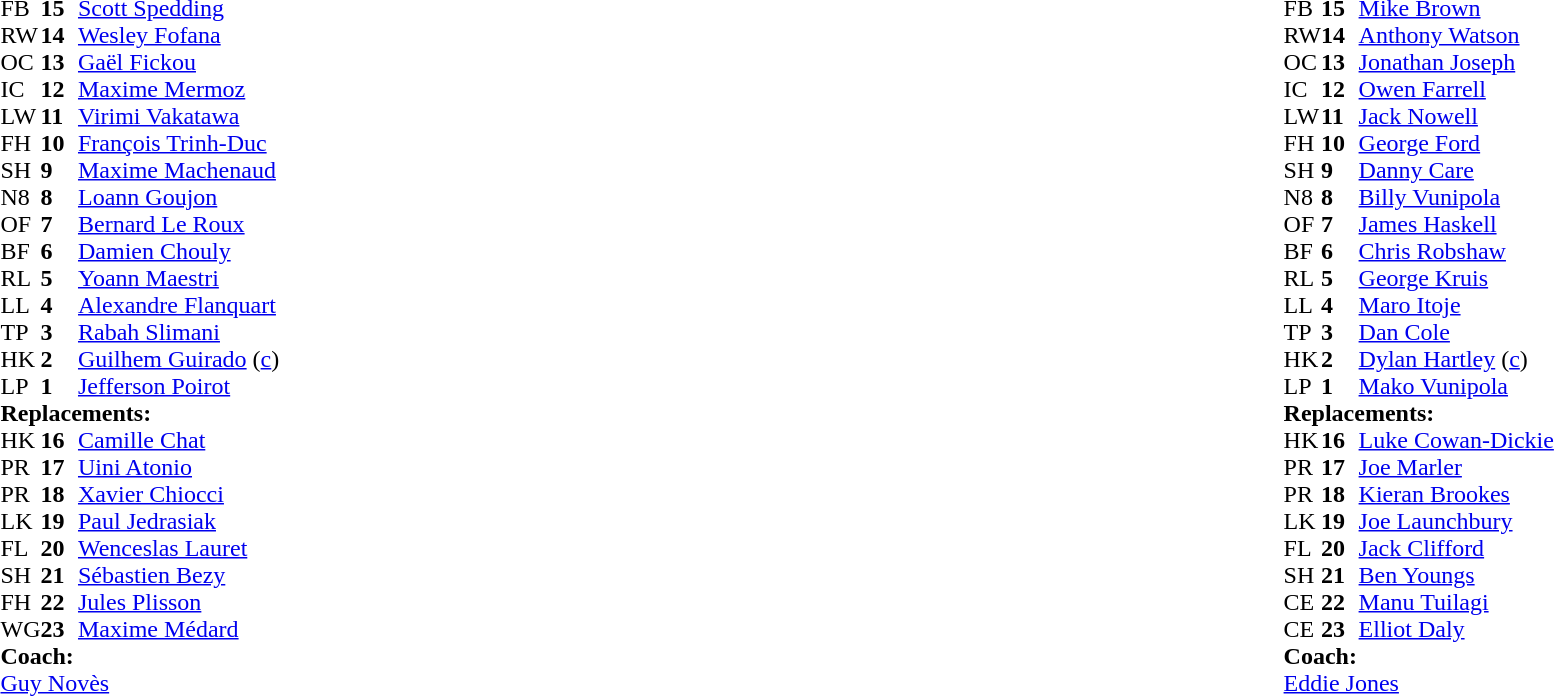<table style="width:100%">
<tr>
<td style="vertical-align:top; width:50%"><br><table cellspacing="0" cellpadding="0">
<tr>
<th width="25"></th>
<th width="25"></th>
</tr>
<tr>
<td>FB</td>
<td><strong>15</strong></td>
<td><a href='#'>Scott Spedding</a></td>
</tr>
<tr>
<td>RW</td>
<td><strong>14</strong></td>
<td><a href='#'>Wesley Fofana</a></td>
</tr>
<tr>
<td>OC</td>
<td><strong>13</strong></td>
<td><a href='#'>Gaël Fickou</a></td>
</tr>
<tr>
<td>IC</td>
<td><strong>12</strong></td>
<td><a href='#'>Maxime Mermoz</a></td>
<td></td>
<td></td>
</tr>
<tr>
<td>LW</td>
<td><strong>11</strong></td>
<td><a href='#'>Virimi Vakatawa</a></td>
</tr>
<tr>
<td>FH</td>
<td><strong>10</strong></td>
<td><a href='#'>François Trinh-Duc</a></td>
<td></td>
<td></td>
</tr>
<tr>
<td>SH</td>
<td><strong>9</strong></td>
<td><a href='#'>Maxime Machenaud</a></td>
<td></td>
<td></td>
</tr>
<tr>
<td>N8</td>
<td><strong>8</strong></td>
<td><a href='#'>Loann Goujon</a></td>
<td></td>
<td></td>
</tr>
<tr>
<td>OF</td>
<td><strong>7</strong></td>
<td><a href='#'>Bernard Le Roux</a></td>
<td></td>
<td></td>
<td></td>
</tr>
<tr>
<td>BF</td>
<td><strong>6</strong></td>
<td><a href='#'>Damien Chouly</a></td>
</tr>
<tr>
<td>RL</td>
<td><strong>5</strong></td>
<td><a href='#'>Yoann Maestri</a></td>
</tr>
<tr>
<td>LL</td>
<td><strong>4</strong></td>
<td><a href='#'>Alexandre Flanquart</a></td>
<td></td>
<td></td>
</tr>
<tr>
<td>TP</td>
<td><strong>3</strong></td>
<td><a href='#'>Rabah Slimani</a></td>
<td></td>
<td></td>
</tr>
<tr>
<td>HK</td>
<td><strong>2</strong></td>
<td><a href='#'>Guilhem Guirado</a> (<a href='#'>c</a>)</td>
<td></td>
<td></td>
</tr>
<tr>
<td>LP</td>
<td><strong>1</strong></td>
<td><a href='#'>Jefferson Poirot</a></td>
<td></td>
<td></td>
<td></td>
</tr>
<tr>
<td colspan=3><strong>Replacements:</strong></td>
</tr>
<tr>
<td>HK</td>
<td><strong>16</strong></td>
<td><a href='#'>Camille Chat</a></td>
<td></td>
<td></td>
</tr>
<tr>
<td>PR</td>
<td><strong>17</strong></td>
<td><a href='#'>Uini Atonio</a></td>
<td></td>
<td></td>
</tr>
<tr>
<td>PR</td>
<td><strong>18</strong></td>
<td><a href='#'>Xavier Chiocci</a></td>
<td></td>
<td></td>
</tr>
<tr>
<td>LK</td>
<td><strong>19</strong></td>
<td><a href='#'>Paul Jedrasiak</a></td>
<td></td>
<td></td>
</tr>
<tr>
<td>FL</td>
<td><strong>20</strong></td>
<td><a href='#'>Wenceslas Lauret</a></td>
<td></td>
<td></td>
</tr>
<tr>
<td>SH</td>
<td><strong>21</strong></td>
<td><a href='#'>Sébastien Bezy</a></td>
<td></td>
<td></td>
</tr>
<tr>
<td>FH</td>
<td><strong>22</strong></td>
<td><a href='#'>Jules Plisson</a></td>
<td></td>
<td></td>
</tr>
<tr>
<td>WG</td>
<td><strong>23</strong></td>
<td><a href='#'>Maxime Médard</a></td>
<td></td>
<td></td>
</tr>
<tr>
<td colspan=3><strong>Coach:</strong></td>
</tr>
<tr>
<td colspan="4"> <a href='#'>Guy Novès</a></td>
</tr>
</table>
</td>
<td style="vertical-align:top"></td>
<td style="vertical-align:top; width:50%"><br><table cellspacing="0" cellpadding="0" style="margin:auto">
<tr>
<th width="25"></th>
<th width="25"></th>
</tr>
<tr>
<td>FB</td>
<td><strong>15</strong></td>
<td><a href='#'>Mike Brown</a></td>
</tr>
<tr>
<td>RW</td>
<td><strong>14</strong></td>
<td><a href='#'>Anthony Watson</a></td>
</tr>
<tr>
<td>OC</td>
<td><strong>13</strong></td>
<td><a href='#'>Jonathan Joseph</a></td>
</tr>
<tr>
<td>IC</td>
<td><strong>12</strong></td>
<td><a href='#'>Owen Farrell</a></td>
</tr>
<tr>
<td>LW</td>
<td><strong>11</strong></td>
<td><a href='#'>Jack Nowell</a></td>
</tr>
<tr>
<td>FH</td>
<td><strong>10</strong></td>
<td><a href='#'>George Ford</a></td>
</tr>
<tr>
<td>SH</td>
<td><strong>9</strong></td>
<td><a href='#'>Danny Care</a></td>
<td></td>
<td></td>
</tr>
<tr>
<td>N8</td>
<td><strong>8</strong></td>
<td><a href='#'>Billy Vunipola</a></td>
</tr>
<tr>
<td>OF</td>
<td><strong>7</strong></td>
<td><a href='#'>James Haskell</a></td>
</tr>
<tr>
<td>BF</td>
<td><strong>6</strong></td>
<td><a href='#'>Chris Robshaw</a></td>
<td></td>
<td></td>
</tr>
<tr>
<td>RL</td>
<td><strong>5</strong></td>
<td><a href='#'>George Kruis</a></td>
</tr>
<tr>
<td>LL</td>
<td><strong>4</strong></td>
<td><a href='#'>Maro Itoje</a></td>
</tr>
<tr>
<td>TP</td>
<td><strong>3</strong></td>
<td><a href='#'>Dan Cole</a></td>
</tr>
<tr>
<td>HK</td>
<td><strong>2</strong></td>
<td><a href='#'>Dylan Hartley</a> (<a href='#'>c</a>)</td>
<td></td>
<td></td>
</tr>
<tr>
<td>LP</td>
<td><strong>1</strong></td>
<td><a href='#'>Mako Vunipola</a></td>
<td></td>
<td></td>
</tr>
<tr>
<td colspan=3><strong>Replacements:</strong></td>
</tr>
<tr>
<td>HK</td>
<td><strong>16</strong></td>
<td><a href='#'>Luke Cowan-Dickie</a></td>
<td></td>
<td></td>
</tr>
<tr>
<td>PR</td>
<td><strong>17</strong></td>
<td><a href='#'>Joe Marler</a></td>
<td></td>
<td></td>
</tr>
<tr>
<td>PR</td>
<td><strong>18</strong></td>
<td><a href='#'>Kieran Brookes</a></td>
</tr>
<tr>
<td>LK</td>
<td><strong>19</strong></td>
<td><a href='#'>Joe Launchbury</a></td>
</tr>
<tr>
<td>FL</td>
<td><strong>20</strong></td>
<td><a href='#'>Jack Clifford</a></td>
<td></td>
<td></td>
</tr>
<tr>
<td>SH</td>
<td><strong>21</strong></td>
<td><a href='#'>Ben Youngs</a></td>
<td></td>
<td></td>
</tr>
<tr>
<td>CE</td>
<td><strong>22</strong></td>
<td><a href='#'>Manu Tuilagi</a></td>
</tr>
<tr>
<td>CE</td>
<td><strong>23</strong></td>
<td><a href='#'>Elliot Daly</a></td>
</tr>
<tr>
<td colspan=3><strong>Coach:</strong></td>
</tr>
<tr>
<td colspan="4"> <a href='#'>Eddie Jones</a></td>
</tr>
</table>
</td>
</tr>
</table>
